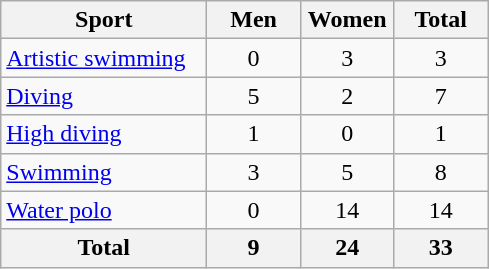<table class="wikitable sortable" style="text-align:center;">
<tr>
<th width=130>Sport</th>
<th width=55>Men</th>
<th width=55>Women</th>
<th width=55>Total</th>
</tr>
<tr>
<td align=left><a href='#'>Artistic swimming</a></td>
<td>0</td>
<td>3</td>
<td>3</td>
</tr>
<tr>
<td align=left><a href='#'>Diving</a></td>
<td>5</td>
<td>2</td>
<td>7</td>
</tr>
<tr>
<td align=left><a href='#'>High diving</a></td>
<td>1</td>
<td>0</td>
<td>1</td>
</tr>
<tr>
<td align=left><a href='#'>Swimming</a></td>
<td>3</td>
<td>5</td>
<td>8</td>
</tr>
<tr>
<td align=left><a href='#'>Water polo</a></td>
<td>0</td>
<td>14</td>
<td>14</td>
</tr>
<tr>
<th>Total</th>
<th>9</th>
<th>24</th>
<th>33</th>
</tr>
</table>
